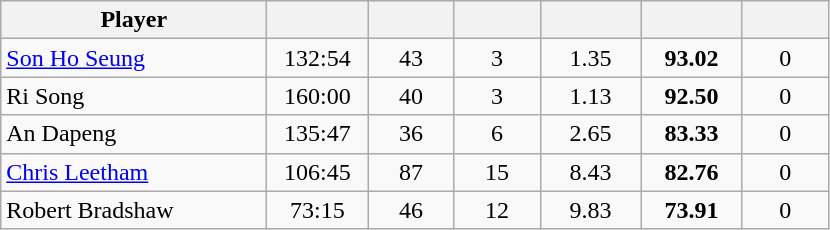<table class="wikitable sortable" style="text-align:center;">
<tr>
<th width="170px">Player</th>
<th width="60px"></th>
<th width="50px"></th>
<th width="50px"></th>
<th width="60px"></th>
<th width="60px"></th>
<th width="50px"></th>
</tr>
<tr>
<td style="text-align:left;"> <a href='#'>Son Ho Seung</a></td>
<td>132:54</td>
<td>43</td>
<td>3</td>
<td>1.35</td>
<td><strong>93.02</strong></td>
<td>0</td>
</tr>
<tr>
<td style="text-align:left;"> Ri Song</td>
<td>160:00</td>
<td>40</td>
<td>3</td>
<td>1.13</td>
<td><strong>92.50</strong></td>
<td>0</td>
</tr>
<tr>
<td style="text-align:left;"> An Dapeng</td>
<td>135:47</td>
<td>36</td>
<td>6</td>
<td>2.65</td>
<td><strong>83.33</strong></td>
<td>0</td>
</tr>
<tr>
<td style="text-align:left;"> <a href='#'>Chris Leetham</a></td>
<td>106:45</td>
<td>87</td>
<td>15</td>
<td>8.43</td>
<td><strong>82.76</strong></td>
<td>0</td>
</tr>
<tr>
<td style="text-align:left;"> Robert Bradshaw</td>
<td>73:15</td>
<td>46</td>
<td>12</td>
<td>9.83</td>
<td><strong>73.91</strong></td>
<td>0</td>
</tr>
</table>
